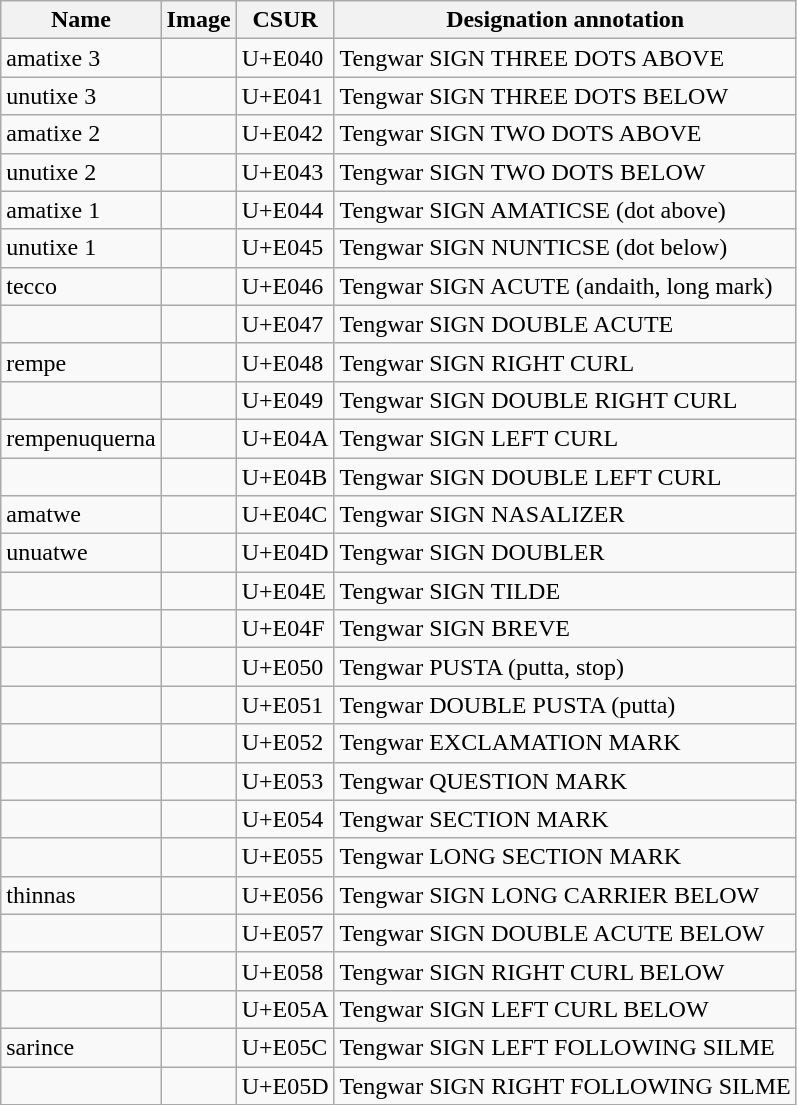<table class="wikitable">
<tr>
<th>Name</th>
<th>Image</th>
<th>CSUR</th>
<th>Designation annotation</th>
</tr>
<tr>
<td>amatixe 3</td>
<td></td>
<td>U+E040</td>
<td>Tengwar SIGN THREE DOTS ABOVE</td>
</tr>
<tr>
<td>unutixe 3</td>
<td></td>
<td>U+E041</td>
<td>Tengwar SIGN THREE DOTS BELOW</td>
</tr>
<tr>
<td>amatixe 2</td>
<td></td>
<td>U+E042</td>
<td>Tengwar SIGN TWO DOTS ABOVE</td>
</tr>
<tr>
<td>unutixe 2</td>
<td></td>
<td>U+E043</td>
<td>Tengwar SIGN TWO DOTS BELOW</td>
</tr>
<tr>
<td>amatixe 1</td>
<td></td>
<td>U+E044</td>
<td>Tengwar SIGN AMATICSE (dot above)</td>
</tr>
<tr>
<td>unutixe 1</td>
<td></td>
<td>U+E045</td>
<td>Tengwar SIGN NUNTICSE (dot below)</td>
</tr>
<tr>
<td>tecco</td>
<td></td>
<td>U+E046</td>
<td>Tengwar SIGN ACUTE (andaith, long mark)</td>
</tr>
<tr>
<td></td>
<td></td>
<td>U+E047</td>
<td>Tengwar SIGN DOUBLE ACUTE</td>
</tr>
<tr>
<td>rempe</td>
<td></td>
<td>U+E048</td>
<td>Tengwar SIGN RIGHT CURL</td>
</tr>
<tr>
<td></td>
<td></td>
<td>U+E049</td>
<td>Tengwar SIGN DOUBLE RIGHT CURL</td>
</tr>
<tr>
<td>rempenuquerna</td>
<td></td>
<td>U+E04A</td>
<td>Tengwar SIGN LEFT CURL</td>
</tr>
<tr>
<td></td>
<td></td>
<td>U+E04B</td>
<td>Tengwar SIGN DOUBLE LEFT CURL</td>
</tr>
<tr>
<td>amatwe</td>
<td></td>
<td>U+E04C</td>
<td>Tengwar SIGN NASALIZER</td>
</tr>
<tr>
<td>unuatwe</td>
<td></td>
<td>U+E04D</td>
<td>Tengwar SIGN DOUBLER</td>
</tr>
<tr>
<td></td>
<td></td>
<td>U+E04E</td>
<td>Tengwar SIGN TILDE</td>
</tr>
<tr>
<td></td>
<td></td>
<td>U+E04F</td>
<td>Tengwar SIGN BREVE</td>
</tr>
<tr>
<td></td>
<td></td>
<td>U+E050</td>
<td>Tengwar PUSTA (putta, stop)</td>
</tr>
<tr>
<td></td>
<td></td>
<td>U+E051</td>
<td>Tengwar DOUBLE PUSTA (putta)</td>
</tr>
<tr>
<td></td>
<td></td>
<td>U+E052</td>
<td>Tengwar EXCLAMATION MARK</td>
</tr>
<tr>
<td></td>
<td></td>
<td>U+E053</td>
<td>Tengwar QUESTION MARK</td>
</tr>
<tr>
<td></td>
<td></td>
<td>U+E054</td>
<td>Tengwar SECTION MARK</td>
</tr>
<tr>
<td></td>
<td></td>
<td>U+E055</td>
<td>Tengwar LONG SECTION MARK</td>
</tr>
<tr>
<td>thinnas</td>
<td></td>
<td>U+E056</td>
<td>Tengwar SIGN LONG CARRIER BELOW</td>
</tr>
<tr>
<td></td>
<td></td>
<td>U+E057</td>
<td>Tengwar SIGN DOUBLE ACUTE BELOW</td>
</tr>
<tr>
<td></td>
<td></td>
<td>U+E058</td>
<td>Tengwar SIGN RIGHT CURL BELOW</td>
</tr>
<tr>
<td></td>
<td></td>
<td>U+E05A</td>
<td>Tengwar SIGN LEFT CURL BELOW</td>
</tr>
<tr>
<td>sarince</td>
<td></td>
<td>U+E05C</td>
<td>Tengwar SIGN LEFT FOLLOWING SILME</td>
</tr>
<tr>
<td></td>
<td></td>
<td>U+E05D</td>
<td>Tengwar SIGN RIGHT FOLLOWING SILME</td>
</tr>
</table>
